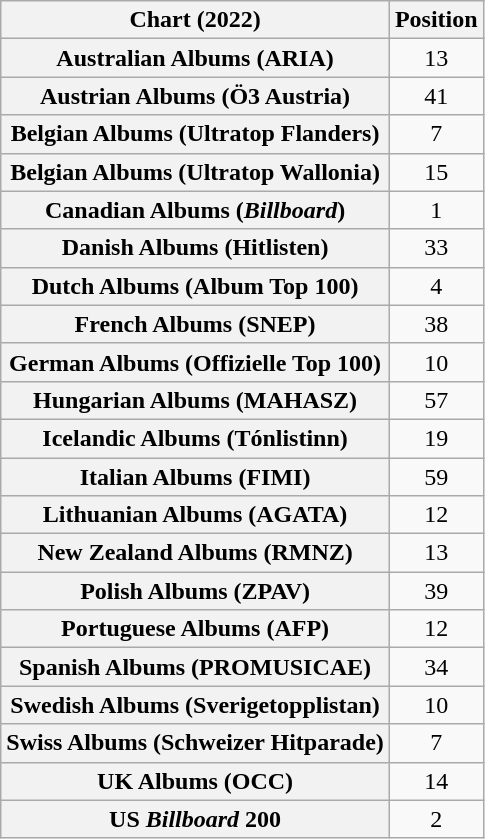<table class="wikitable sortable plainrowheaders" style="text-align:center">
<tr>
<th scope="col">Chart (2022)</th>
<th scope="col">Position</th>
</tr>
<tr>
<th scope="row">Australian Albums (ARIA)</th>
<td>13</td>
</tr>
<tr>
<th scope="row">Austrian Albums (Ö3 Austria)</th>
<td>41</td>
</tr>
<tr>
<th scope="row">Belgian Albums (Ultratop Flanders)</th>
<td>7</td>
</tr>
<tr>
<th scope="row">Belgian Albums (Ultratop Wallonia)</th>
<td>15</td>
</tr>
<tr>
<th scope="row">Canadian Albums (<em>Billboard</em>)</th>
<td>1</td>
</tr>
<tr>
<th scope="row">Danish Albums (Hitlisten)</th>
<td>33</td>
</tr>
<tr>
<th scope="row">Dutch Albums (Album Top 100)</th>
<td>4</td>
</tr>
<tr>
<th scope="row">French Albums (SNEP)</th>
<td>38</td>
</tr>
<tr>
<th scope="row">German Albums (Offizielle Top 100)</th>
<td>10</td>
</tr>
<tr>
<th scope="row">Hungarian Albums (MAHASZ)</th>
<td>57</td>
</tr>
<tr>
<th scope="row">Icelandic Albums (Tónlistinn)</th>
<td>19</td>
</tr>
<tr>
<th scope="row">Italian Albums (FIMI)</th>
<td>59</td>
</tr>
<tr>
<th scope="row">Lithuanian Albums (AGATA)</th>
<td>12</td>
</tr>
<tr>
<th scope="row">New Zealand Albums (RMNZ)</th>
<td>13</td>
</tr>
<tr>
<th scope="row">Polish Albums (ZPAV)</th>
<td>39</td>
</tr>
<tr>
<th scope="row">Portuguese Albums (AFP)</th>
<td>12</td>
</tr>
<tr>
<th scope="row">Spanish Albums (PROMUSICAE)</th>
<td>34</td>
</tr>
<tr>
<th scope="row">Swedish Albums (Sverigetopplistan)</th>
<td>10</td>
</tr>
<tr>
<th scope="row">Swiss Albums (Schweizer Hitparade)</th>
<td>7</td>
</tr>
<tr>
<th scope="row">UK Albums (OCC)</th>
<td>14</td>
</tr>
<tr>
<th scope="row">US <em>Billboard</em> 200</th>
<td>2</td>
</tr>
</table>
